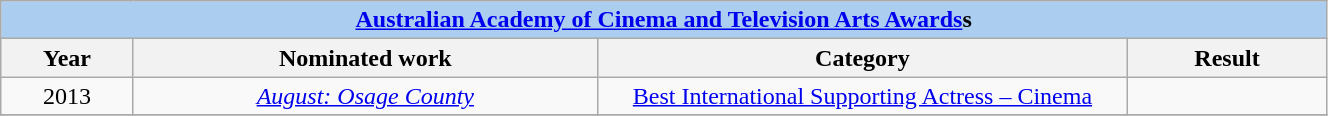<table width="70%" class="wikitable sortable">
<tr>
<th colspan="4" style="background:#abcdef;" align="center"><a href='#'>Australian Academy of Cinema and Television Arts Awards</a>s</th>
</tr>
<tr>
<th width="10%">Year</th>
<th width="35%">Nominated work</th>
<th width="40%">Category</th>
<th width="15%">Result</th>
</tr>
<tr>
<td align="center">2013</td>
<td align="center"><em><a href='#'>August: Osage County</a></em></td>
<td align="center"><a href='#'>Best International Supporting Actress – Cinema</a></td>
<td></td>
</tr>
<tr>
</tr>
</table>
